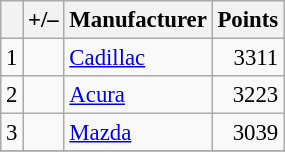<table class="wikitable" style="font-size: 95%;">
<tr>
<th scope="col"></th>
<th scope="col">+/–</th>
<th scope="col">Manufacturer</th>
<th scope="col">Points</th>
</tr>
<tr>
<td align=center>1</td>
<td align="left"></td>
<td> <a href='#'>Cadillac</a></td>
<td align=right>3311</td>
</tr>
<tr>
<td align=center>2</td>
<td align="left"></td>
<td> <a href='#'>Acura</a></td>
<td align=right>3223</td>
</tr>
<tr>
<td align=center>3</td>
<td align="left"></td>
<td> <a href='#'>Mazda</a></td>
<td align=right>3039</td>
</tr>
<tr>
</tr>
</table>
